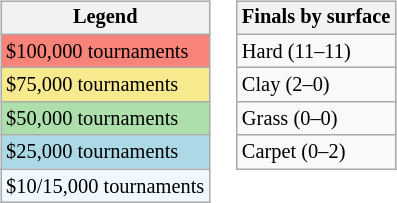<table>
<tr valign=top>
<td><br><table class=wikitable style="font-size:85%">
<tr>
<th>Legend</th>
</tr>
<tr style="background:#f88379;">
<td>$100,000 tournaments</td>
</tr>
<tr style="background:#f7e98e;">
<td>$75,000 tournaments</td>
</tr>
<tr style="background:#addfad;">
<td>$50,000 tournaments</td>
</tr>
<tr style="background:lightblue;">
<td>$25,000 tournaments</td>
</tr>
<tr style="background:#f0f8ff;">
<td>$10/15,000 tournaments</td>
</tr>
</table>
</td>
<td><br><table class=wikitable style="font-size:85%">
<tr>
<th>Finals by surface</th>
</tr>
<tr>
<td>Hard (11–11)</td>
</tr>
<tr>
<td>Clay (2–0)</td>
</tr>
<tr>
<td>Grass (0–0)</td>
</tr>
<tr>
<td>Carpet (0–2)</td>
</tr>
</table>
</td>
</tr>
</table>
